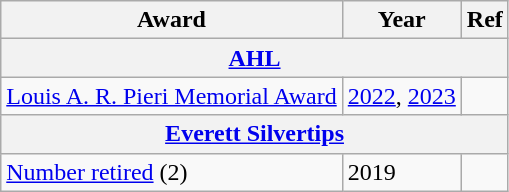<table class="wikitable">
<tr>
<th>Award</th>
<th>Year</th>
<th>Ref</th>
</tr>
<tr>
<th colspan="3"><a href='#'>AHL</a></th>
</tr>
<tr>
<td><a href='#'>Louis A. R. Pieri Memorial Award</a></td>
<td><a href='#'>2022</a>, <a href='#'>2023</a></td>
<td></td>
</tr>
<tr>
<th colspan="3"><a href='#'>Everett Silvertips</a></th>
</tr>
<tr>
<td><a href='#'>Number retired</a> (2)</td>
<td>2019</td>
<td></td>
</tr>
</table>
